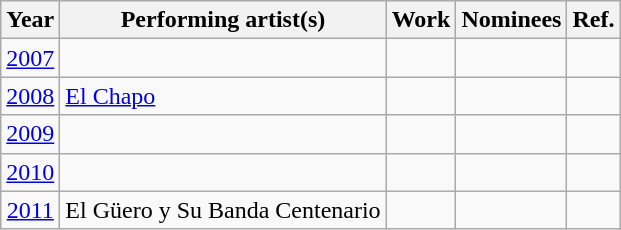<table class="wikitable sortable">
<tr>
<th bgcolor="#efefef">Year</th>
<th bgcolor="#efefef">Performing artist(s)</th>
<th bgcolor="#efefef">Work</th>
<th bgcolor="#efefef" class=unsortable>Nominees</th>
<th bgcolor="#efefef" class=unsortable>Ref.</th>
</tr>
<tr>
<td align="center"><a href='#'>2007</a></td>
<td></td>
<td></td>
<td></td>
<td align="center"><br></td>
</tr>
<tr>
<td align="center"><a href='#'>2008</a></td>
<td><a href='#'>El Chapo</a></td>
<td></td>
<td></td>
<td align="center"></td>
</tr>
<tr>
<td align="center"><a href='#'>2009</a></td>
<td></td>
<td></td>
<td></td>
<td align="center"></td>
</tr>
<tr>
<td align="center"><a href='#'>2010</a></td>
<td></td>
<td></td>
<td></td>
<td align="center"></td>
</tr>
<tr>
<td align="center"><a href='#'>2011</a></td>
<td>El Güero y Su Banda Centenario</td>
<td></td>
<td></td>
<td align="center"></td>
</tr>
</table>
